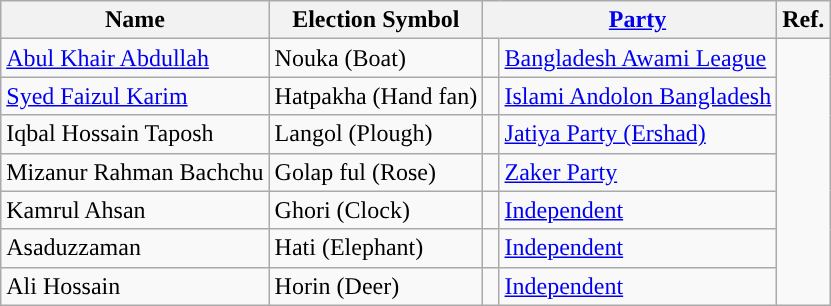<table class="wikitable">
<tr>
<th colspan="1">Name</th>
<th>Election Symbol</th>
<th class="unsortable"> </th>
<th style="border-left-style:hidden; padding:0.1em 0;"><a href='#'>Party</a></th>
<th>Ref.</th>
</tr>
<tr>
<td><a href='#'>Abul Khair Abdullah</a></td>
<td>Nouka (Boat)</td>
<td></td>
<td><a href='#'>Bangladesh Awami League</a></td>
<td rowspan="7"></td>
</tr>
<tr>
<td><a href='#'>Syed Faizul Karim</a></td>
<td>Hatpakha (Hand fan)</td>
<td></td>
<td><a href='#'>Islami Andolon Bangladesh</a></td>
</tr>
<tr>
<td>Iqbal Hossain Taposh</td>
<td>Langol (Plough)</td>
<td></td>
<td><a href='#'>Jatiya Party (Ershad)</a></td>
</tr>
<tr>
<td>Mizanur Rahman Bachchu</td>
<td>Golap ful (Rose)</td>
<td></td>
<td><a href='#'>Zaker Party</a></td>
</tr>
<tr>
<td>Kamrul Ahsan</td>
<td>Ghori (Clock)</td>
<td></td>
<td><a href='#'>Independent</a></td>
</tr>
<tr>
<td>Asaduzzaman</td>
<td>Hati (Elephant)</td>
<td></td>
<td><a href='#'>Independent</a></td>
</tr>
<tr>
<td>Ali Hossain</td>
<td>Horin (Deer)</td>
<td></td>
<td><a href='#'>Independent</a></td>
</tr>
</table>
